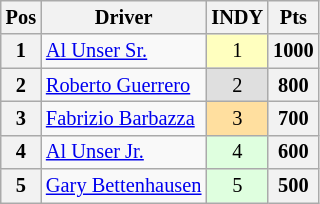<table class="wikitable" style="font-size: 85%">
<tr valign="top">
<th valign="middle">Pos</th>
<th valign="middle">Driver</th>
<th>INDY<br></th>
<th valign="middle">Pts</th>
</tr>
<tr>
<th>1</th>
<td> <a href='#'>Al Unser Sr.</a></td>
<td style="background:#FFFFBF;" align=center>1</td>
<th>1000</th>
</tr>
<tr>
<th>2</th>
<td> <a href='#'>Roberto Guerrero</a></td>
<td style="background:#DFDFDF;" align=center>2</td>
<th>800</th>
</tr>
<tr>
<th>3</th>
<td> <a href='#'>Fabrizio Barbazza</a></td>
<td style="background:#FFDF9F;" align=center>3</td>
<th>700</th>
</tr>
<tr>
<th>4</th>
<td> <a href='#'>Al Unser Jr.</a></td>
<td style="background:#DFFFDF;" align=center>4</td>
<th>600</th>
</tr>
<tr>
<th>5</th>
<td> <a href='#'>Gary Bettenhausen</a></td>
<td style="background:#DFFFDF;" align=center>5</td>
<th>500</th>
</tr>
</table>
